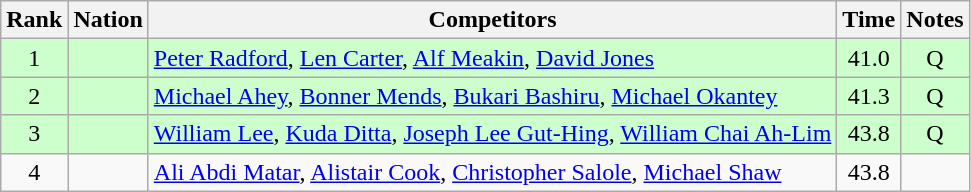<table class="wikitable sortable" style="text-align:center">
<tr>
<th>Rank</th>
<th>Nation</th>
<th>Competitors</th>
<th>Time</th>
<th>Notes</th>
</tr>
<tr bgcolor=ccffcc>
<td>1</td>
<td align=left></td>
<td align=left><a href='#'>Peter Radford</a>, <a href='#'>Len Carter</a>, <a href='#'>Alf Meakin</a>, <a href='#'>David Jones</a></td>
<td>41.0</td>
<td>Q</td>
</tr>
<tr bgcolor=ccffcc>
<td>2</td>
<td align=left></td>
<td align=left><a href='#'>Michael Ahey</a>, <a href='#'>Bonner Mends</a>, <a href='#'>Bukari Bashiru</a>, <a href='#'>Michael Okantey</a></td>
<td>41.3</td>
<td>Q</td>
</tr>
<tr bgcolor=ccffcc>
<td>3</td>
<td align=left></td>
<td align=left><a href='#'>William Lee</a>, <a href='#'>Kuda Ditta</a>, <a href='#'>Joseph Lee Gut-Hing</a>, <a href='#'>William Chai Ah-Lim</a></td>
<td>43.8</td>
<td>Q</td>
</tr>
<tr>
<td>4</td>
<td align=left></td>
<td align=left><a href='#'>Ali Abdi Matar</a>, <a href='#'>Alistair Cook</a>, <a href='#'>Christopher Salole</a>, <a href='#'>Michael Shaw</a></td>
<td>43.8</td>
<td></td>
</tr>
</table>
